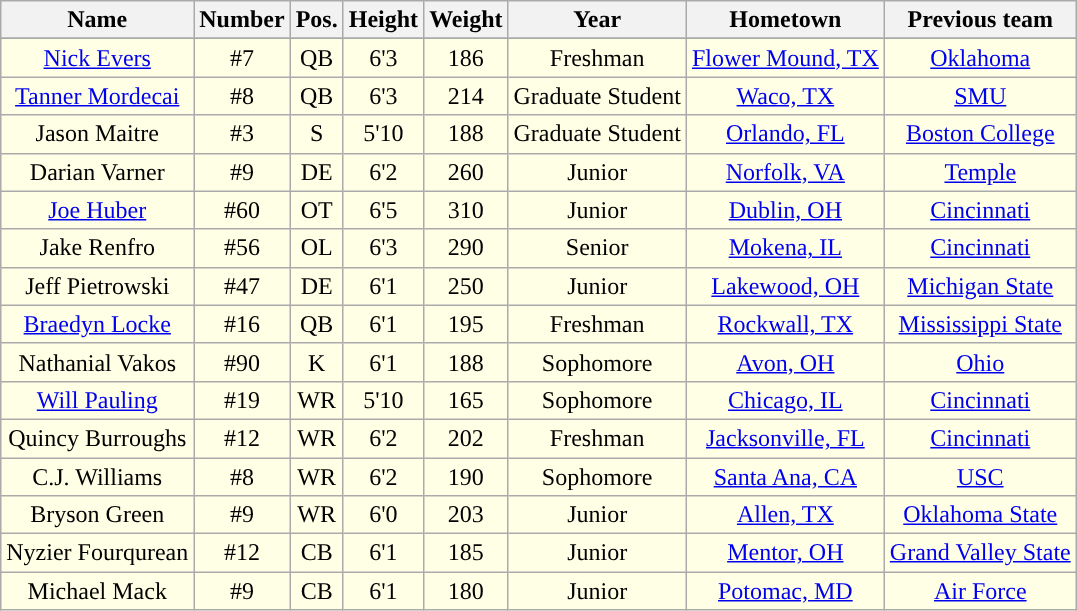<table class="wikitable sortable sortable" style="text-align: center">
<tr align=center>
<th>Name</th>
<th>Number</th>
<th>Pos.</th>
<th>Height</th>
<th>Weight</th>
<th>Year</th>
<th>Hometown</th>
<th>Previous team</th>
</tr>
<tr>
</tr>
<tr style="background:#FFFFE6;">
<td><a href='#'>Nick Evers</a></td>
<td>#7</td>
<td>QB</td>
<td>6'3</td>
<td>186</td>
<td>Freshman </td>
<td><a href='#'>Flower Mound, TX</a></td>
<td><a href='#'>Oklahoma</a></td>
</tr>
<tr style="background:#FFFFE6;">
<td><a href='#'>Tanner Mordecai</a></td>
<td>#8</td>
<td>QB</td>
<td>6'3</td>
<td>214</td>
<td>Graduate Student</td>
<td><a href='#'>Waco, TX</a></td>
<td><a href='#'>SMU</a></td>
</tr>
<tr style="background:#FFFFE6;">
<td>Jason Maitre</td>
<td>#3</td>
<td>S</td>
<td>5'10</td>
<td>188</td>
<td>Graduate Student</td>
<td><a href='#'>Orlando, FL</a></td>
<td><a href='#'>Boston College</a></td>
</tr>
<tr style="background:#FFFFE6;">
<td>Darian Varner</td>
<td>#9</td>
<td>DE</td>
<td>6'2</td>
<td>260</td>
<td>Junior</td>
<td><a href='#'>Norfolk, VA</a></td>
<td><a href='#'>Temple</a></td>
</tr>
<tr style="background:#FFFFE6;">
<td><a href='#'>Joe Huber</a></td>
<td>#60</td>
<td>OT</td>
<td>6'5</td>
<td>310</td>
<td>Junior </td>
<td><a href='#'>Dublin, OH</a></td>
<td><a href='#'>Cincinnati</a></td>
</tr>
<tr style="background:#FFFFE6;">
<td>Jake Renfro</td>
<td>#56</td>
<td>OL</td>
<td>6'3</td>
<td>290</td>
<td>Senior</td>
<td><a href='#'>Mokena, IL</a></td>
<td><a href='#'>Cincinnati</a></td>
</tr>
<tr style="background:#FFFFE6;">
<td>Jeff Pietrowski</td>
<td>#47</td>
<td>DE</td>
<td>6'1</td>
<td>250</td>
<td>Junior </td>
<td><a href='#'>Lakewood, OH</a></td>
<td><a href='#'>Michigan State</a></td>
</tr>
<tr style="background:#FFFFE6;">
<td><a href='#'>Braedyn Locke</a></td>
<td>#16</td>
<td>QB</td>
<td>6'1</td>
<td>195</td>
<td>Freshman </td>
<td><a href='#'>Rockwall, TX</a></td>
<td><a href='#'>Mississippi State</a></td>
</tr>
<tr style="background:#FFFFE6;">
<td>Nathanial Vakos</td>
<td>#90</td>
<td>K</td>
<td>6'1</td>
<td>188</td>
<td>Sophomore</td>
<td><a href='#'>Avon, OH</a></td>
<td><a href='#'>Ohio</a></td>
</tr>
<tr style="background:#FFFFE6;">
<td><a href='#'>Will Pauling</a></td>
<td>#19</td>
<td>WR</td>
<td>5'10</td>
<td>165</td>
<td>Sophomore </td>
<td><a href='#'>Chicago, IL</a></td>
<td><a href='#'>Cincinnati</a></td>
</tr>
<tr style="background:#FFFFE6;">
<td>Quincy Burroughs</td>
<td>#12</td>
<td>WR</td>
<td>6'2</td>
<td>202</td>
<td>Freshman </td>
<td><a href='#'>Jacksonville, FL</a></td>
<td><a href='#'>Cincinnati</a></td>
</tr>
<tr style="background:#FFFFE6;">
<td>C.J. Williams</td>
<td>#8</td>
<td>WR</td>
<td>6'2</td>
<td>190</td>
<td>Sophomore</td>
<td><a href='#'>Santa Ana, CA</a></td>
<td><a href='#'>USC</a></td>
</tr>
<tr style="background:#FFFFE6;">
<td>Bryson Green</td>
<td>#9</td>
<td>WR</td>
<td>6'0</td>
<td>203</td>
<td>Junior</td>
<td><a href='#'>Allen, TX</a></td>
<td><a href='#'>Oklahoma State</a></td>
</tr>
<tr style="background:#FFFFE6;">
<td>Nyzier Fourqurean</td>
<td>#12</td>
<td>CB</td>
<td>6'1</td>
<td>185</td>
<td>Junior</td>
<td><a href='#'>Mentor, OH</a></td>
<td><a href='#'>Grand Valley State</a></td>
</tr>
<tr style="background:#FFFFE6;">
<td>Michael Mack</td>
<td>#9</td>
<td>CB</td>
<td>6'1</td>
<td>180</td>
<td>Junior</td>
<td><a href='#'>Potomac, MD</a></td>
<td><a href='#'>Air Force</a></td>
</tr>
</table>
